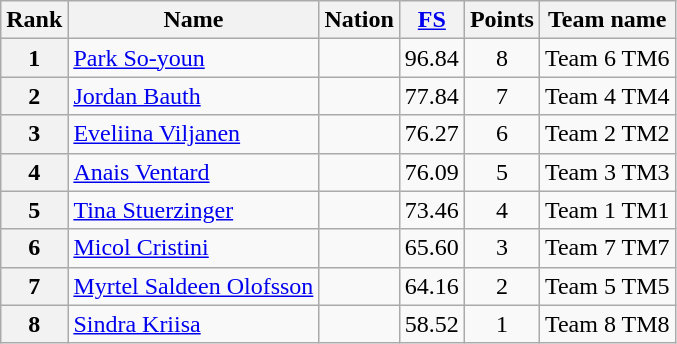<table class="wikitable sortable">
<tr>
<th>Rank</th>
<th>Name</th>
<th>Nation</th>
<th><a href='#'>FS</a></th>
<th>Points</th>
<th>Team name</th>
</tr>
<tr>
<th>1</th>
<td><a href='#'>Park So-youn</a></td>
<td></td>
<td align="center">96.84</td>
<td align="center">8</td>
<td>Team 6 TM6</td>
</tr>
<tr>
<th>2</th>
<td><a href='#'>Jordan Bauth</a></td>
<td></td>
<td align="center">77.84</td>
<td align="center">7</td>
<td>Team 4 TM4</td>
</tr>
<tr>
<th>3</th>
<td><a href='#'>Eveliina Viljanen</a></td>
<td></td>
<td align="center">76.27</td>
<td align="center">6</td>
<td>Team 2 TM2</td>
</tr>
<tr>
<th>4</th>
<td><a href='#'>Anais Ventard</a></td>
<td></td>
<td align="center">76.09</td>
<td align="center">5</td>
<td>Team 3 TM3</td>
</tr>
<tr>
<th>5</th>
<td><a href='#'>Tina Stuerzinger</a></td>
<td></td>
<td align="center">73.46</td>
<td align="center">4</td>
<td>Team 1 TM1</td>
</tr>
<tr>
<th>6</th>
<td><a href='#'>Micol Cristini</a></td>
<td></td>
<td align="center">65.60</td>
<td align="center">3</td>
<td>Team 7 TM7</td>
</tr>
<tr>
<th>7</th>
<td><a href='#'>Myrtel Saldeen Olofsson</a></td>
<td></td>
<td align="center">64.16</td>
<td align="center">2</td>
<td>Team 5 TM5</td>
</tr>
<tr>
<th>8</th>
<td><a href='#'>Sindra Kriisa</a></td>
<td></td>
<td align="center">58.52</td>
<td align="center">1</td>
<td>Team 8 TM8</td>
</tr>
</table>
